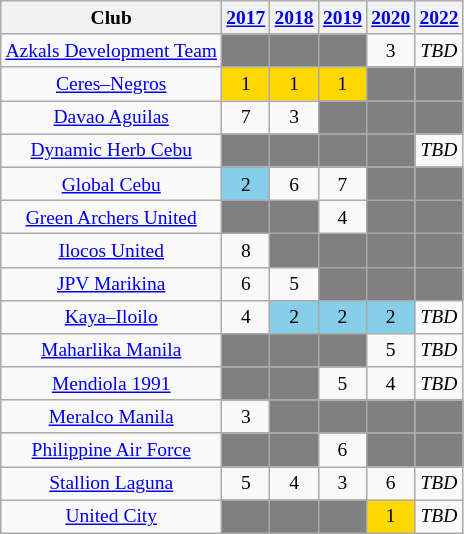<table class="wikitable sortable" style="text-align:center; font-size:small;">
<tr>
<th>Club</th>
<th><a href='#'>2017</a></th>
<th><a href='#'>2018</a></th>
<th><a href='#'>2019</a></th>
<th><a href='#'>2020</a></th>
<th><a href='#'>2022</a></th>
</tr>
<tr>
<td><a href='#'>Azkals Development Team</a></td>
<td style=background:Grey data-sort-value=99></td>
<td style=background:Grey data-sort-value=99></td>
<td style=background:Grey data-sort-value=99></td>
<td>3</td>
<td><em>TBD</em></td>
</tr>
<tr>
<td><a href='#'>Ceres–Negros</a></td>
<td style=background:Gold>1</td>
<td style=background:Gold>1</td>
<td style=background:Gold>1</td>
<td style=background:Grey data-sort-value=99></td>
<td style=background:Grey data-sort-value=99></td>
</tr>
<tr>
<td><a href='#'>Davao Aguilas</a></td>
<td>7</td>
<td>3</td>
<td style=background:Grey data-sort-value=99></td>
<td style=background:Grey data-sort-value=99></td>
<td style=background:Grey data-sort-value=99></td>
</tr>
<tr>
<td><a href='#'>Dynamic Herb Cebu</a></td>
<td style=background:Grey data-sort-value=99></td>
<td style=background:Grey data-sort-value=99></td>
<td style=background:Grey data-sort-value=99></td>
<td style=background:Grey data-sort-value=99></td>
<td><em>TBD</em></td>
</tr>
<tr>
<td><a href='#'>Global Cebu</a></td>
<td style=background:SkyBlue>2</td>
<td>6</td>
<td>7</td>
<td style=background:Grey data-sort-value=99></td>
<td style=background:Grey data-sort-value=99></td>
</tr>
<tr>
<td><a href='#'>Green Archers United</a></td>
<td style=background:Grey data-sort-value=99></td>
<td style=background:Grey data-sort-value=99></td>
<td>4</td>
<td style=background:Grey data-sort-value=99></td>
<td style=background:Grey data-sort-value=99></td>
</tr>
<tr>
<td><a href='#'>Ilocos United</a></td>
<td>8</td>
<td style=background:Grey data-sort-value=99></td>
<td style=background:Grey data-sort-value=99></td>
<td style=background:Grey data-sort-value=99></td>
<td style=background:Grey data-sort-value=99></td>
</tr>
<tr>
<td><a href='#'>JPV Marikina</a></td>
<td>6</td>
<td>5</td>
<td style=background:Grey data-sort-value=99></td>
<td style=background:Grey data-sort-value=99></td>
<td style=background:Grey data-sort-value=99></td>
</tr>
<tr>
<td><a href='#'>Kaya–Iloilo</a></td>
<td>4</td>
<td style=background:SkyBlue>2</td>
<td style=background:SkyBlue>2</td>
<td style=background:SkyBlue>2</td>
<td><em>TBD</em></td>
</tr>
<tr>
<td><a href='#'>Maharlika Manila</a></td>
<td style=background:Grey data-sort-value=99></td>
<td style=background:Grey data-sort-value=99></td>
<td style=background:Grey data-sort-value=99></td>
<td>5</td>
<td><em>TBD</em></td>
</tr>
<tr>
<td><a href='#'>Mendiola 1991</a></td>
<td style=background:Grey data-sort-value=99></td>
<td style=background:Grey data-sort-value=99></td>
<td>5</td>
<td>4</td>
<td><em>TBD</em></td>
</tr>
<tr>
<td><a href='#'>Meralco Manila</a></td>
<td>3</td>
<td style=background:Grey data-sort-value=99></td>
<td style=background:Grey data-sort-value=99></td>
<td style=background:Grey data-sort-value=99></td>
<td style=background:Grey data-sort-value=99></td>
</tr>
<tr>
<td><a href='#'>Philippine Air Force</a></td>
<td style=background:Grey data-sort-value=99></td>
<td style=background:Grey data-sort-value=99></td>
<td>6</td>
<td style=background:Grey data-sort-value=99></td>
<td style=background:Grey data-sort-value=99></td>
</tr>
<tr>
<td><a href='#'>Stallion Laguna</a></td>
<td>5</td>
<td>4</td>
<td>3</td>
<td>6</td>
<td><em>TBD</em></td>
</tr>
<tr>
<td><a href='#'>United City</a></td>
<td style=background:Grey data-sort-value=99></td>
<td style=background:Grey data-sort-value=99></td>
<td style=background:Grey data-sort-value=99></td>
<td style=background:Gold>1</td>
<td><em>TBD</em></td>
</tr>
</table>
